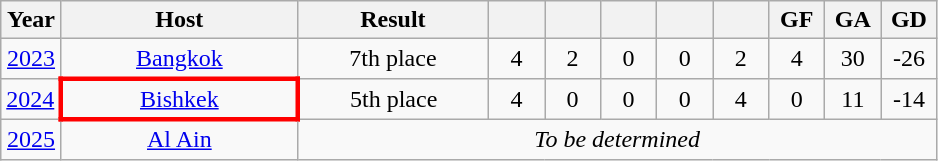<table class="wikitable" style="text-align:center">
<tr>
<th width=30>Year</th>
<th width=150>Host</th>
<th width=120>Result</th>
<th width=30></th>
<th width=30></th>
<th width=30></th>
<th width=30></th>
<th width=30></th>
<th width=30>GF</th>
<th width=30>GA</th>
<th width=30>GD</th>
</tr>
<tr>
<td><a href='#'>2023</a></td>
<td> <a href='#'>Bangkok</a></td>
<td>7th place</td>
<td>4</td>
<td>2</td>
<td>0</td>
<td>0</td>
<td>2</td>
<td>4</td>
<td>30</td>
<td>-26</td>
</tr>
<tr>
<td><a href='#'>2024</a></td>
<td style="border: 3px solid red"> <a href='#'>Bishkek</a></td>
<td>5th place</td>
<td>4</td>
<td>0</td>
<td>0</td>
<td>0</td>
<td>4</td>
<td>0</td>
<td>11</td>
<td 25>-14</td>
</tr>
<tr>
<td><a href='#'>2025</a></td>
<td> <a href='#'>Al Ain</a></td>
<td colspan=9><em>To be determined</em></td>
</tr>
</table>
